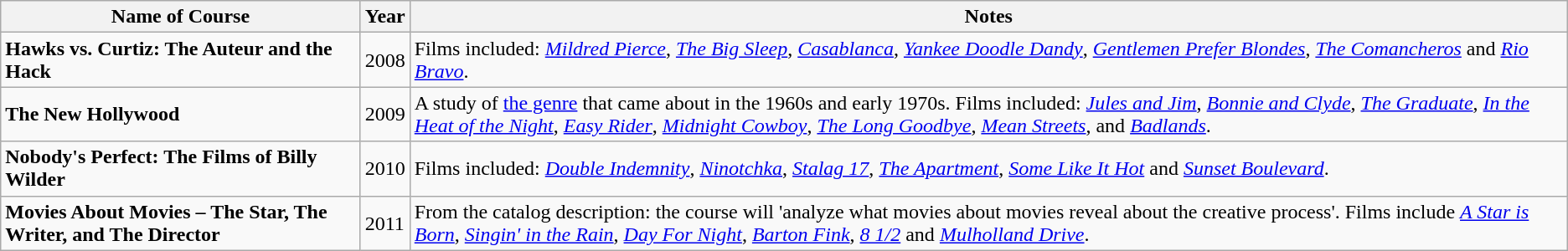<table class=wikitable>
<tr>
<th>Name of Course</th>
<th>Year</th>
<th>Notes</th>
</tr>
<tr>
<td><strong>Hawks vs. Curtiz: The Auteur and the Hack</strong></td>
<td>2008</td>
<td>Films included: <em><a href='#'>Mildred Pierce</a></em>, <em><a href='#'>The Big Sleep</a></em>, <em><a href='#'>Casablanca</a></em>, <em><a href='#'>Yankee Doodle Dandy</a></em>, <em><a href='#'>Gentlemen Prefer Blondes</a></em>, <em><a href='#'>The Comancheros</a></em> and <em><a href='#'>Rio Bravo</a></em>.</td>
</tr>
<tr>
<td><strong>The New Hollywood</strong></td>
<td>2009</td>
<td>A study of <a href='#'>the genre</a> that came about in the 1960s and early 1970s. Films included: <em><a href='#'>Jules and Jim</a></em>, <em><a href='#'>Bonnie and Clyde</a></em>, <em><a href='#'>The Graduate</a></em>, <em><a href='#'>In the Heat of the Night</a></em>, <em><a href='#'>Easy Rider</a></em>, <em><a href='#'>Midnight Cowboy</a></em>, <em><a href='#'>The Long Goodbye</a></em>, <em><a href='#'>Mean Streets</a></em>, and <em><a href='#'>Badlands</a></em>.</td>
</tr>
<tr>
<td><strong>Nobody's Perfect: The Films of Billy Wilder</strong></td>
<td>2010</td>
<td>Films included: <em><a href='#'>Double Indemnity</a></em>, <em><a href='#'>Ninotchka</a></em>, <em><a href='#'>Stalag 17</a></em>, <em><a href='#'>The Apartment</a></em>, <em><a href='#'>Some Like It Hot</a></em> and <em><a href='#'>Sunset Boulevard</a></em>.</td>
</tr>
<tr>
<td><strong>Movies About Movies – The Star, The Writer, and The Director</strong></td>
<td>2011</td>
<td>From the catalog description: the course will 'analyze what movies about movies reveal about the creative process'. Films include  <em><a href='#'>A Star is Born</a></em>, <em><a href='#'>Singin' in the Rain</a></em>, <em><a href='#'>Day For Night</a></em>, <em><a href='#'>Barton Fink</a></em>, <em><a href='#'>8 1/2</a></em> and <em><a href='#'>Mulholland Drive</a></em>.</td>
</tr>
</table>
